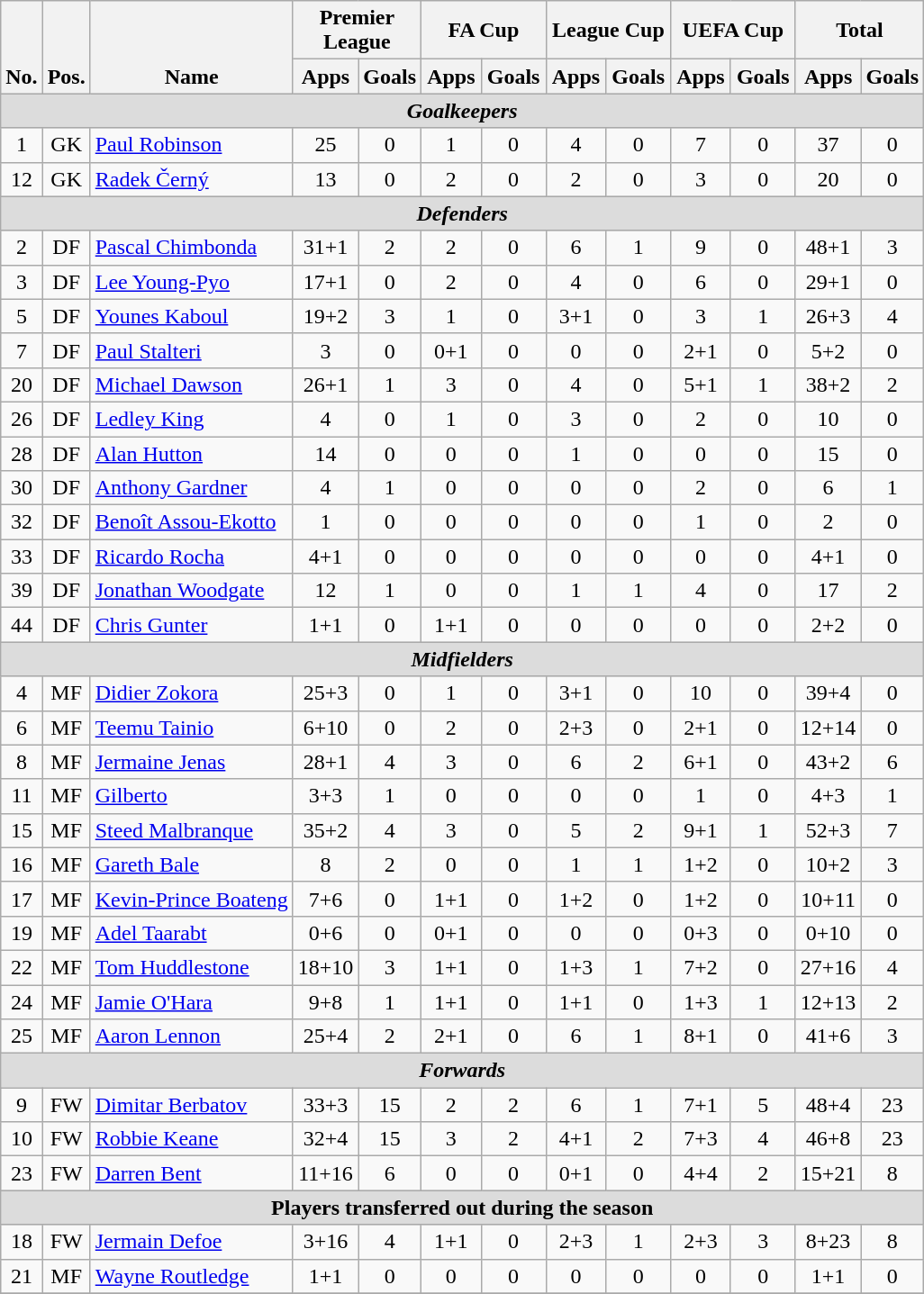<table class="wikitable" style="text-align:center">
<tr>
<th rowspan="2" style="vertical-align:bottom;">No.</th>
<th rowspan="2" style="vertical-align:bottom;">Pos.</th>
<th rowspan="2" style="vertical-align:bottom;">Name</th>
<th colspan="2" style="width:85px;">Premier League</th>
<th colspan="2" style="width:85px;">FA Cup</th>
<th colspan="2" style="width:85px;">League Cup</th>
<th colspan="2" style="width:85px;">UEFA Cup</th>
<th colspan="2" style="width:85px;">Total</th>
</tr>
<tr>
<th>Apps</th>
<th>Goals</th>
<th>Apps</th>
<th>Goals</th>
<th>Apps</th>
<th>Goals</th>
<th>Apps</th>
<th>Goals</th>
<th>Apps</th>
<th>Goals</th>
</tr>
<tr>
<th colspan=14 style=background:#dcdcdc; text-align:center><em>Goalkeepers</em></th>
</tr>
<tr>
<td>1</td>
<td>GK</td>
<td align="left"> <a href='#'>Paul Robinson</a></td>
<td>25</td>
<td>0</td>
<td>1</td>
<td>0</td>
<td>4</td>
<td>0</td>
<td>7</td>
<td>0</td>
<td>37</td>
<td>0</td>
</tr>
<tr>
<td>12</td>
<td>GK</td>
<td align="left"> <a href='#'>Radek Černý</a></td>
<td>13</td>
<td>0</td>
<td>2</td>
<td>0</td>
<td>2</td>
<td>0</td>
<td>3</td>
<td>0</td>
<td>20</td>
<td>0</td>
</tr>
<tr>
<th colspan=14 style=background:#dcdcdc; text-align:center><em>Defenders</em></th>
</tr>
<tr>
<td>2</td>
<td>DF</td>
<td align="left"> <a href='#'>Pascal Chimbonda</a></td>
<td>31+1</td>
<td>2</td>
<td>2</td>
<td>0</td>
<td>6</td>
<td>1</td>
<td>9</td>
<td>0</td>
<td>48+1</td>
<td>3</td>
</tr>
<tr>
<td>3</td>
<td>DF</td>
<td align="left"> <a href='#'>Lee Young-Pyo</a></td>
<td>17+1</td>
<td>0</td>
<td>2</td>
<td>0</td>
<td>4</td>
<td>0</td>
<td>6</td>
<td>0</td>
<td>29+1</td>
<td>0</td>
</tr>
<tr>
<td>5</td>
<td>DF</td>
<td align="left"> <a href='#'>Younes Kaboul</a></td>
<td>19+2</td>
<td>3</td>
<td>1</td>
<td>0</td>
<td>3+1</td>
<td>0</td>
<td>3</td>
<td>1</td>
<td>26+3</td>
<td>4</td>
</tr>
<tr>
<td>7</td>
<td>DF</td>
<td align="left"> <a href='#'>Paul Stalteri</a></td>
<td>3</td>
<td>0</td>
<td>0+1</td>
<td>0</td>
<td>0</td>
<td>0</td>
<td>2+1</td>
<td>0</td>
<td>5+2</td>
<td>0</td>
</tr>
<tr>
<td>20</td>
<td>DF</td>
<td align="left"> <a href='#'>Michael Dawson</a></td>
<td>26+1</td>
<td>1</td>
<td>3</td>
<td>0</td>
<td>4</td>
<td>0</td>
<td>5+1</td>
<td>1</td>
<td>38+2</td>
<td>2</td>
</tr>
<tr>
<td>26</td>
<td>DF</td>
<td align="left"> <a href='#'>Ledley King</a></td>
<td>4</td>
<td>0</td>
<td>1</td>
<td>0</td>
<td>3</td>
<td>0</td>
<td>2</td>
<td>0</td>
<td>10</td>
<td>0</td>
</tr>
<tr>
<td>28</td>
<td>DF</td>
<td align="left"> <a href='#'>Alan Hutton</a></td>
<td>14</td>
<td>0</td>
<td>0</td>
<td>0</td>
<td>1</td>
<td>0</td>
<td>0</td>
<td>0</td>
<td>15</td>
<td>0</td>
</tr>
<tr>
<td>30</td>
<td>DF</td>
<td align="left"> <a href='#'>Anthony Gardner</a></td>
<td>4</td>
<td>1</td>
<td>0</td>
<td>0</td>
<td>0</td>
<td>0</td>
<td>2</td>
<td>0</td>
<td>6</td>
<td>1</td>
</tr>
<tr>
<td>32</td>
<td>DF</td>
<td align="left"> <a href='#'>Benoît Assou-Ekotto</a></td>
<td>1</td>
<td>0</td>
<td>0</td>
<td>0</td>
<td>0</td>
<td>0</td>
<td>1</td>
<td>0</td>
<td>2</td>
<td>0</td>
</tr>
<tr>
<td>33</td>
<td>DF</td>
<td align="left"> <a href='#'>Ricardo Rocha</a></td>
<td>4+1</td>
<td>0</td>
<td>0</td>
<td>0</td>
<td>0</td>
<td>0</td>
<td>0</td>
<td>0</td>
<td>4+1</td>
<td>0</td>
</tr>
<tr>
<td>39</td>
<td>DF</td>
<td align="left"> <a href='#'>Jonathan Woodgate</a></td>
<td>12</td>
<td>1</td>
<td>0</td>
<td>0</td>
<td>1</td>
<td>1</td>
<td>4</td>
<td>0</td>
<td>17</td>
<td>2</td>
</tr>
<tr>
<td>44</td>
<td>DF</td>
<td align="left"> <a href='#'>Chris Gunter</a></td>
<td>1+1</td>
<td>0</td>
<td>1+1</td>
<td>0</td>
<td>0</td>
<td>0</td>
<td>0</td>
<td>0</td>
<td>2+2</td>
<td>0</td>
</tr>
<tr>
<th colspan=14 style=background:#dcdcdc; text-align:center><em>Midfielders</em></th>
</tr>
<tr>
<td>4</td>
<td>MF</td>
<td align="left"> <a href='#'>Didier Zokora</a></td>
<td>25+3</td>
<td>0</td>
<td>1</td>
<td>0</td>
<td>3+1</td>
<td>0</td>
<td>10</td>
<td>0</td>
<td>39+4</td>
<td>0</td>
</tr>
<tr>
<td>6</td>
<td>MF</td>
<td align="left"> <a href='#'>Teemu Tainio</a></td>
<td>6+10</td>
<td>0</td>
<td>2</td>
<td>0</td>
<td>2+3</td>
<td>0</td>
<td>2+1</td>
<td>0</td>
<td>12+14</td>
<td>0</td>
</tr>
<tr>
<td>8</td>
<td>MF</td>
<td align="left"> <a href='#'>Jermaine Jenas</a></td>
<td>28+1</td>
<td>4</td>
<td>3</td>
<td>0</td>
<td>6</td>
<td>2</td>
<td>6+1</td>
<td>0</td>
<td>43+2</td>
<td>6</td>
</tr>
<tr>
<td>11</td>
<td>MF</td>
<td align="left"> <a href='#'>Gilberto</a></td>
<td>3+3</td>
<td>1</td>
<td>0</td>
<td>0</td>
<td>0</td>
<td>0</td>
<td>1</td>
<td>0</td>
<td>4+3</td>
<td>1</td>
</tr>
<tr>
<td>15</td>
<td>MF</td>
<td align="left"> <a href='#'>Steed Malbranque</a></td>
<td>35+2</td>
<td>4</td>
<td>3</td>
<td>0</td>
<td>5</td>
<td>2</td>
<td>9+1</td>
<td>1</td>
<td>52+3</td>
<td>7</td>
</tr>
<tr>
<td>16</td>
<td>MF</td>
<td align="left"> <a href='#'>Gareth Bale</a></td>
<td>8</td>
<td>2</td>
<td>0</td>
<td>0</td>
<td>1</td>
<td>1</td>
<td>1+2</td>
<td>0</td>
<td>10+2</td>
<td>3</td>
</tr>
<tr>
<td>17</td>
<td>MF</td>
<td align="left"> <a href='#'>Kevin-Prince Boateng</a></td>
<td>7+6</td>
<td>0</td>
<td>1+1</td>
<td>0</td>
<td>1+2</td>
<td>0</td>
<td>1+2</td>
<td>0</td>
<td>10+11</td>
<td>0</td>
</tr>
<tr>
<td>19</td>
<td>MF</td>
<td align="left"> <a href='#'>Adel Taarabt</a></td>
<td>0+6</td>
<td>0</td>
<td>0+1</td>
<td>0</td>
<td>0</td>
<td>0</td>
<td>0+3</td>
<td>0</td>
<td>0+10</td>
<td>0</td>
</tr>
<tr>
<td>22</td>
<td>MF</td>
<td align="left"> <a href='#'>Tom Huddlestone</a></td>
<td>18+10</td>
<td>3</td>
<td>1+1</td>
<td>0</td>
<td>1+3</td>
<td>1</td>
<td>7+2</td>
<td>0</td>
<td>27+16</td>
<td>4</td>
</tr>
<tr>
<td>24</td>
<td>MF</td>
<td align="left"> <a href='#'>Jamie O'Hara</a></td>
<td>9+8</td>
<td>1</td>
<td>1+1</td>
<td>0</td>
<td>1+1</td>
<td>0</td>
<td>1+3</td>
<td>1</td>
<td>12+13</td>
<td>2</td>
</tr>
<tr>
<td>25</td>
<td>MF</td>
<td align="left"> <a href='#'>Aaron Lennon</a></td>
<td>25+4</td>
<td>2</td>
<td>2+1</td>
<td>0</td>
<td>6</td>
<td>1</td>
<td>8+1</td>
<td>0</td>
<td>41+6</td>
<td>3</td>
</tr>
<tr>
<th colspan=14 style=background:#dcdcdc; text-align:center><em>Forwards</em></th>
</tr>
<tr>
<td>9</td>
<td>FW</td>
<td align="left"> <a href='#'>Dimitar Berbatov</a></td>
<td>33+3</td>
<td>15</td>
<td>2</td>
<td>2</td>
<td>6</td>
<td>1</td>
<td>7+1</td>
<td>5</td>
<td>48+4</td>
<td>23</td>
</tr>
<tr>
<td>10</td>
<td>FW</td>
<td align="left"> <a href='#'>Robbie Keane</a></td>
<td>32+4</td>
<td>15</td>
<td>3</td>
<td>2</td>
<td>4+1</td>
<td>2</td>
<td>7+3</td>
<td>4</td>
<td>46+8</td>
<td>23</td>
</tr>
<tr>
<td>23</td>
<td>FW</td>
<td align="left"> <a href='#'>Darren Bent</a></td>
<td>11+16</td>
<td>6</td>
<td>0</td>
<td>0</td>
<td>0+1</td>
<td>0</td>
<td>4+4</td>
<td>2</td>
<td>15+21</td>
<td>8</td>
</tr>
<tr>
<th colspan=14 style=background:#dcdcdc; text-align:center>Players transferred out during the season</th>
</tr>
<tr>
<td>18</td>
<td>FW</td>
<td align="left"> <a href='#'>Jermain Defoe</a></td>
<td>3+16</td>
<td>4</td>
<td>1+1</td>
<td>0</td>
<td>2+3</td>
<td>1</td>
<td>2+3</td>
<td>3</td>
<td>8+23</td>
<td>8</td>
</tr>
<tr>
<td>21</td>
<td>MF</td>
<td align="left"> <a href='#'>Wayne Routledge</a></td>
<td>1+1</td>
<td>0</td>
<td>0</td>
<td>0</td>
<td>0</td>
<td>0</td>
<td>0</td>
<td>0</td>
<td>1+1</td>
<td>0</td>
</tr>
<tr>
</tr>
</table>
